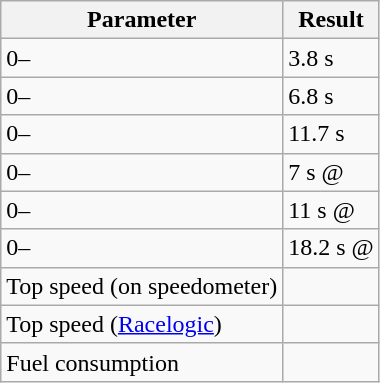<table class="wikitable">
<tr>
<th>Parameter</th>
<th>Result</th>
</tr>
<tr>
<td>0–</td>
<td>3.8 s</td>
</tr>
<tr>
<td>0–</td>
<td>6.8 s</td>
</tr>
<tr>
<td>0–</td>
<td>11.7 s</td>
</tr>
<tr>
<td>0–</td>
<td>7 s @ </td>
</tr>
<tr>
<td>0–</td>
<td>11 s @ </td>
</tr>
<tr>
<td>0–</td>
<td>18.2 s @ </td>
</tr>
<tr>
<td>Top speed (on speedometer)</td>
<td></td>
</tr>
<tr>
<td>Top speed (<a href='#'>Racelogic</a>)</td>
<td><br></td>
</tr>
<tr>
<td>Fuel consumption</td>
<td></td>
</tr>
</table>
